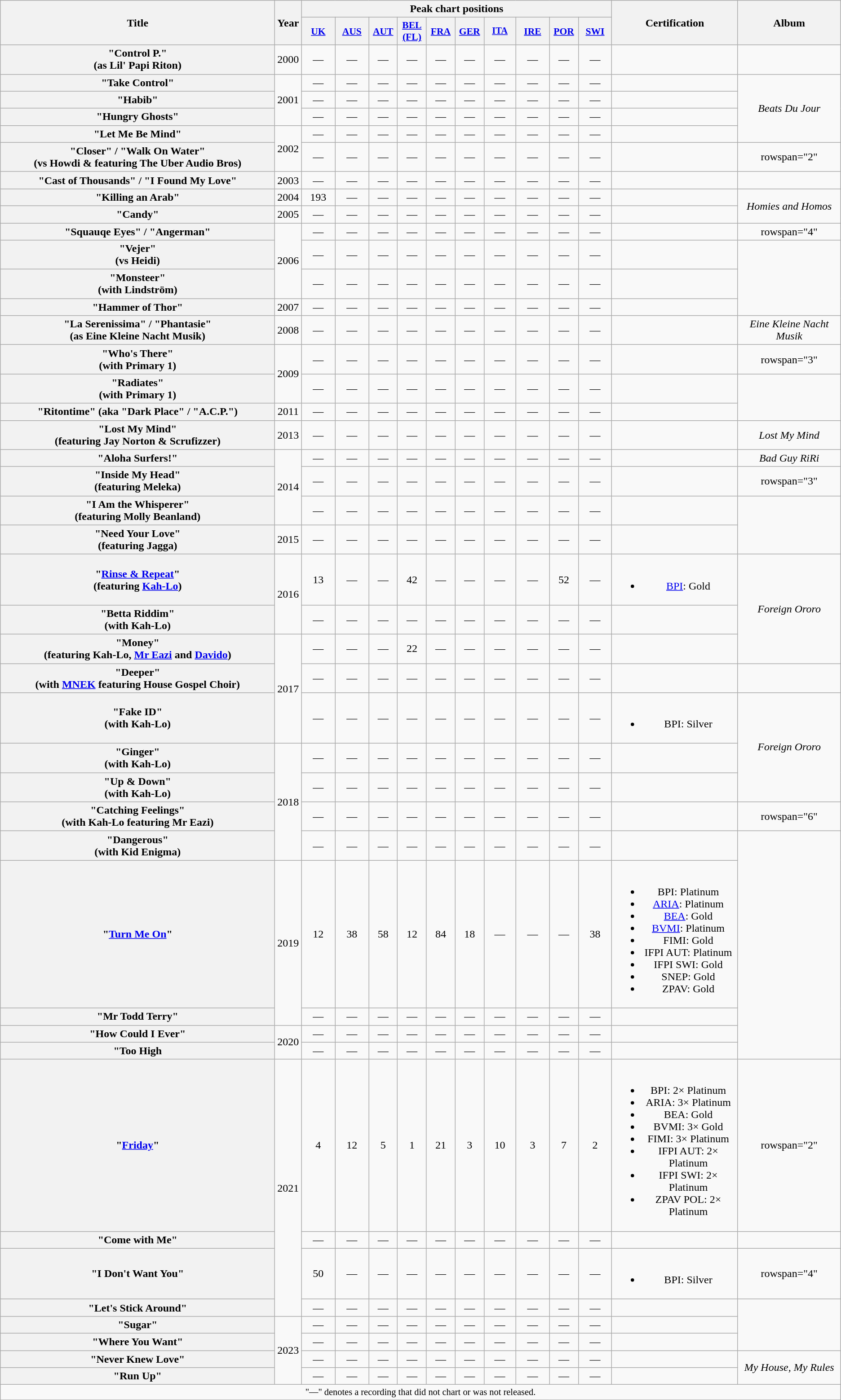<table class="wikitable plainrowheaders" style="text-align:center;">
<tr>
<th scope="col" rowspan="2" style="width:25em;">Title</th>
<th scope="col" rowspan="2">Year</th>
<th scope="col" colspan="10">Peak chart positions</th>
<th scope="col" rowspan="2">Certification</th>
<th scope="col" rowspan="2">Album</th>
</tr>
<tr>
<th scope="col" style="width:3em;font-size:90%;"><a href='#'>UK</a><br></th>
<th scope="col" style="width:3em;font-size:90%;"><a href='#'>AUS</a><br></th>
<th scope="col" style="width:2.5em; font-size:90%;"><a href='#'>AUT</a><br></th>
<th scope="col" style="width:2.5em;font-size:90%;"><a href='#'>BEL<br>(FL)</a><br></th>
<th scope="col" style="width:2.5em; font-size:90%;"><a href='#'>FRA</a><br></th>
<th scope="col" style="width:2.5em; font-size:90%;"><a href='#'>GER</a><br></th>
<th scope="col" style="width:3em;font-size:85%;"><a href='#'>ITA</a><br></th>
<th scope="col" style="width:3em;font-size:90%;"><a href='#'>IRE</a><br></th>
<th scope="col" style="width:2.5em; font-size:90%;"><a href='#'>POR</a><br></th>
<th scope="col" style="width:3em;font-size:90%;"><a href='#'>SWI</a><br></th>
</tr>
<tr>
<th scope="row">"Control P." <br>(as Lil' Papi Riton)</th>
<td>2000</td>
<td>—</td>
<td>—</td>
<td>—</td>
<td>—</td>
<td>—</td>
<td>—</td>
<td>—</td>
<td>—</td>
<td>—</td>
<td>—</td>
<td></td>
<td></td>
</tr>
<tr>
<th scope="row">"Take Control"</th>
<td rowspan="3">2001</td>
<td>—</td>
<td>—</td>
<td>—</td>
<td>—</td>
<td>—</td>
<td>—</td>
<td>—</td>
<td>—</td>
<td>—</td>
<td>—</td>
<td></td>
<td rowspan="4"><em>Beats Du Jour</em></td>
</tr>
<tr>
<th scope="row">"Habib"</th>
<td>—</td>
<td>—</td>
<td>—</td>
<td>—</td>
<td>—</td>
<td>—</td>
<td>—</td>
<td>—</td>
<td>—</td>
<td>—</td>
<td></td>
</tr>
<tr>
<th scope="row">"Hungry Ghosts"</th>
<td>—</td>
<td>—</td>
<td>—</td>
<td>—</td>
<td>—</td>
<td>—</td>
<td>—</td>
<td>—</td>
<td>—</td>
<td>—</td>
</tr>
<tr>
<th scope="row">"Let Me Be Mind"</th>
<td rowspan="2">2002</td>
<td>—</td>
<td>—</td>
<td>—</td>
<td>—</td>
<td>—</td>
<td>—</td>
<td>—</td>
<td>—</td>
<td>—</td>
<td>—</td>
<td></td>
</tr>
<tr>
<th scope="row">"Closer" / "Walk On Water" <br>(vs Howdi & featuring The Uber Audio Bros)</th>
<td>—</td>
<td>—</td>
<td>—</td>
<td>—</td>
<td>—</td>
<td>—</td>
<td>—</td>
<td>—</td>
<td>—</td>
<td>—</td>
<td></td>
<td>rowspan="2" </td>
</tr>
<tr>
<th scope="row">"Cast of Thousands" / "I Found My Love"</th>
<td>2003</td>
<td>—</td>
<td>—</td>
<td>—</td>
<td>—</td>
<td>—</td>
<td>—</td>
<td>—</td>
<td>—</td>
<td>—</td>
<td>—</td>
<td></td>
</tr>
<tr>
<th scope="row">"Killing an Arab"</th>
<td>2004</td>
<td>193</td>
<td>—</td>
<td>—</td>
<td>—</td>
<td>—</td>
<td>—</td>
<td>—</td>
<td>—</td>
<td>—</td>
<td>—</td>
<td></td>
<td rowspan="2"><em>Homies and Homos</em></td>
</tr>
<tr>
<th scope="row">"Candy"</th>
<td>2005</td>
<td>—</td>
<td>—</td>
<td>—</td>
<td>—</td>
<td>—</td>
<td>—</td>
<td>—</td>
<td>—</td>
<td>—</td>
<td>—</td>
<td></td>
</tr>
<tr>
<th scope="row">"Squauqe Eyes" / "Angerman"</th>
<td rowspan="3">2006</td>
<td>—</td>
<td>—</td>
<td>—</td>
<td>—</td>
<td>—</td>
<td>—</td>
<td>—</td>
<td>—</td>
<td>—</td>
<td>—</td>
<td></td>
<td>rowspan="4" </td>
</tr>
<tr>
<th scope="row">"Vejer" <br>(vs Heidi)</th>
<td>—</td>
<td>—</td>
<td>—</td>
<td>—</td>
<td>—</td>
<td>—</td>
<td>—</td>
<td>—</td>
<td>—</td>
<td>—</td>
<td></td>
</tr>
<tr>
<th scope="row">"Monsteer" <br>(with Lindström)</th>
<td>—</td>
<td>—</td>
<td>—</td>
<td>—</td>
<td>—</td>
<td>—</td>
<td>—</td>
<td>—</td>
<td>—</td>
<td>—</td>
<td></td>
</tr>
<tr>
<th scope="row">"Hammer of Thor"</th>
<td>2007</td>
<td>—</td>
<td>—</td>
<td>—</td>
<td>—</td>
<td>—</td>
<td>—</td>
<td>—</td>
<td>—</td>
<td>—</td>
<td>—</td>
<td></td>
</tr>
<tr>
<th scope="row">"La Serenissima" / "Phantasie" <br>(as Eine Kleine Nacht Musik)</th>
<td>2008</td>
<td>—</td>
<td>—</td>
<td>—</td>
<td>—</td>
<td>—</td>
<td>—</td>
<td>—</td>
<td>—</td>
<td>—</td>
<td>—</td>
<td></td>
<td><em>Eine Kleine Nacht Musik</em></td>
</tr>
<tr>
<th scope="row">"Who's There"<br>(with Primary 1)</th>
<td rowspan="2">2009</td>
<td>—</td>
<td>—</td>
<td>—</td>
<td>—</td>
<td>—</td>
<td>—</td>
<td>—</td>
<td>—</td>
<td>—</td>
<td>—</td>
<td></td>
<td>rowspan="3" </td>
</tr>
<tr>
<th scope="row">"Radiates"<br>(with Primary 1)</th>
<td>—</td>
<td>—</td>
<td>—</td>
<td>—</td>
<td>—</td>
<td>—</td>
<td>—</td>
<td>—</td>
<td>—</td>
<td>—</td>
<td></td>
</tr>
<tr>
<th scope="row">"Ritontime" (aka "Dark Place" / "A.C.P.")</th>
<td>2011</td>
<td>—</td>
<td>—</td>
<td>—</td>
<td>—</td>
<td>—</td>
<td>—</td>
<td>—</td>
<td>—</td>
<td>—</td>
<td>—</td>
<td></td>
</tr>
<tr>
<th scope="row">"Lost My Mind" <br>(featuring Jay Norton & Scrufizzer)</th>
<td>2013</td>
<td>—</td>
<td>—</td>
<td>—</td>
<td>—</td>
<td>—</td>
<td>—</td>
<td>—</td>
<td>—</td>
<td>—</td>
<td>—</td>
<td></td>
<td><em>Lost My Mind</em></td>
</tr>
<tr>
<th scope="row">"Aloha Surfers!"</th>
<td rowspan="3">2014</td>
<td>—</td>
<td>—</td>
<td>—</td>
<td>—</td>
<td>—</td>
<td>—</td>
<td>—</td>
<td>—</td>
<td>—</td>
<td>—</td>
<td></td>
<td><em>Bad Guy RiRi</em></td>
</tr>
<tr>
<th scope="row">"Inside My Head"<br>(featuring Meleka)</th>
<td>—</td>
<td>—</td>
<td>—</td>
<td>—</td>
<td>—</td>
<td>—</td>
<td>—</td>
<td>—</td>
<td>—</td>
<td>—</td>
<td></td>
<td>rowspan="3" </td>
</tr>
<tr>
<th scope="row">"I Am the Whisperer"<br>(featuring Molly Beanland)</th>
<td>—</td>
<td>—</td>
<td>—</td>
<td>—</td>
<td>—</td>
<td>—</td>
<td>—</td>
<td>—</td>
<td>—</td>
<td>—</td>
<td></td>
</tr>
<tr>
<th scope="row">"Need Your Love"<br>(featuring Jagga)</th>
<td>2015</td>
<td>—</td>
<td>—</td>
<td>—</td>
<td>—</td>
<td>—</td>
<td>—</td>
<td>—</td>
<td>—</td>
<td>—</td>
<td>—</td>
<td></td>
</tr>
<tr>
<th scope="row">"<a href='#'>Rinse & Repeat</a>"<br>(featuring <a href='#'>Kah-Lo</a>)</th>
<td rowspan="2">2016</td>
<td>13</td>
<td>—</td>
<td>—</td>
<td>42</td>
<td>—</td>
<td>—</td>
<td>—</td>
<td>—</td>
<td>52</td>
<td>—</td>
<td><br><ul><li><a href='#'>BPI</a>: Gold</li></ul></td>
<td rowspan="3"><em>Foreign Ororo</em></td>
</tr>
<tr>
<th scope="row">"Betta Riddim"<br>(with Kah-Lo)</th>
<td>—</td>
<td>—</td>
<td>—</td>
<td>—</td>
<td>—</td>
<td>—</td>
<td>—</td>
<td>—</td>
<td>—</td>
<td>—</td>
<td></td>
</tr>
<tr>
<th scope="row">"Money"<br>(featuring Kah-Lo, <a href='#'>Mr Eazi</a> and <a href='#'>Davido</a>)</th>
<td rowspan="3">2017</td>
<td>—</td>
<td>—</td>
<td>—</td>
<td>22</td>
<td>—</td>
<td>—</td>
<td>—</td>
<td>—</td>
<td>—</td>
<td>—</td>
<td></td>
</tr>
<tr>
<th scope="row">"Deeper"<br>(with <a href='#'>MNEK</a> featuring House Gospel Choir)</th>
<td>—</td>
<td>—</td>
<td>—</td>
<td>—</td>
<td>—</td>
<td>—</td>
<td>—</td>
<td>—</td>
<td>—</td>
<td>—</td>
<td></td>
<td></td>
</tr>
<tr>
<th scope="row">"Fake ID"<br>(with Kah-Lo)</th>
<td>—</td>
<td>—</td>
<td>—</td>
<td>—</td>
<td>—</td>
<td>—</td>
<td>—</td>
<td>—</td>
<td>—</td>
<td>—</td>
<td><br><ul><li>BPI: Silver</li></ul></td>
<td rowspan="3"><em>Foreign Ororo</em></td>
</tr>
<tr>
<th scope="row">"Ginger"<br>(with Kah-Lo)</th>
<td rowspan="4">2018</td>
<td>—</td>
<td>—</td>
<td>—</td>
<td>—</td>
<td>—</td>
<td>—</td>
<td>—</td>
<td>—</td>
<td>—</td>
<td>—</td>
<td></td>
</tr>
<tr>
<th scope="row">"Up & Down"<br>(with Kah-Lo)</th>
<td>—</td>
<td>—</td>
<td>—</td>
<td>—</td>
<td>—</td>
<td>—</td>
<td>—</td>
<td>—</td>
<td>—</td>
<td>—</td>
<td></td>
</tr>
<tr>
<th scope="row">"Catching Feelings"<br>(with Kah-Lo featuring Mr Eazi)</th>
<td>—</td>
<td>—</td>
<td>—</td>
<td>—</td>
<td>—</td>
<td>—</td>
<td>—</td>
<td>—</td>
<td>—</td>
<td>—</td>
<td></td>
<td>rowspan="6" </td>
</tr>
<tr>
<th scope="row">"Dangerous"<br>(with Kid Enigma)</th>
<td>—</td>
<td>—</td>
<td>—</td>
<td>—</td>
<td>—</td>
<td>—</td>
<td>—</td>
<td>—</td>
<td>—</td>
<td>—</td>
<td></td>
</tr>
<tr>
<th scope="row">"<a href='#'>Turn Me On</a>"<br></th>
<td rowspan="2">2019</td>
<td>12</td>
<td>38</td>
<td>58</td>
<td>12</td>
<td>84</td>
<td>18</td>
<td>—</td>
<td>—</td>
<td>—</td>
<td>38</td>
<td><br><ul><li>BPI: Platinum</li><li><a href='#'>ARIA</a>: Platinum</li><li><a href='#'>BEA</a>: Gold</li><li><a href='#'>BVMI</a>: Platinum</li><li>FIMI: Gold</li><li>IFPI AUT: Platinum</li><li>IFPI SWI: Gold</li><li>SNEP: Gold</li><li>ZPAV: Gold</li></ul></td>
</tr>
<tr>
<th scope="row">"Mr Todd Terry" <br></th>
<td>—</td>
<td>—</td>
<td>—</td>
<td>—</td>
<td>—</td>
<td>—</td>
<td>—</td>
<td>—</td>
<td>—</td>
<td>—</td>
<td></td>
</tr>
<tr>
<th scope="row">"How Could I Ever" <br></th>
<td rowspan="2">2020</td>
<td>—</td>
<td>—</td>
<td>—</td>
<td>—</td>
<td>—</td>
<td>—</td>
<td>—</td>
<td>—</td>
<td>—</td>
<td>—</td>
<td></td>
</tr>
<tr>
<th scope="row">"Too High <br></th>
<td>—</td>
<td>—</td>
<td>—</td>
<td>—</td>
<td>—</td>
<td>—</td>
<td>—</td>
<td>—</td>
<td>—</td>
<td>—</td>
<td></td>
</tr>
<tr>
<th scope="row">"<a href='#'>Friday</a>"<br></th>
<td rowspan="4">2021</td>
<td>4</td>
<td>12</td>
<td>5</td>
<td>1</td>
<td>21</td>
<td>3</td>
<td>10</td>
<td>3</td>
<td>7</td>
<td>2</td>
<td><br><ul><li>BPI: 2× Platinum</li><li>ARIA: 3× Platinum</li><li>BEA: Gold</li><li>BVMI: 3× Gold</li><li>FIMI: 3× Platinum</li><li>IFPI AUT: 2× Platinum</li><li>IFPI SWI: 2× Platinum</li><li>ZPAV POL: 2× Platinum</li></ul></td>
<td>rowspan="2" </td>
</tr>
<tr>
<th scope="row">"Come with Me"<br></th>
<td>—</td>
<td>—</td>
<td>—</td>
<td>—</td>
<td>—</td>
<td>—</td>
<td>—</td>
<td>—</td>
<td>—</td>
<td>—</td>
<td></td>
</tr>
<tr>
<th scope="row">"I Don't Want You"<br></th>
<td>50</td>
<td>—</td>
<td>—</td>
<td>—</td>
<td>—</td>
<td>—</td>
<td>—</td>
<td>—</td>
<td>—</td>
<td>—</td>
<td><br><ul><li>BPI: Silver</li></ul></td>
<td>rowspan="4" </td>
</tr>
<tr>
<th scope="row">"Let's Stick Around" <br></th>
<td>—</td>
<td>—</td>
<td>—</td>
<td>—</td>
<td>—</td>
<td>—</td>
<td>—</td>
<td>—</td>
<td>—</td>
<td>—</td>
<td></td>
</tr>
<tr>
<th scope="row">"Sugar" <br></th>
<td rowspan="4">2023</td>
<td>—</td>
<td>—</td>
<td>—</td>
<td>—</td>
<td>—</td>
<td>—</td>
<td>—</td>
<td>—</td>
<td>—</td>
<td>—</td>
<td></td>
</tr>
<tr>
<th scope="row">"Where You Want" <br></th>
<td>—</td>
<td>—</td>
<td>—</td>
<td>—</td>
<td>—</td>
<td>—</td>
<td>—</td>
<td>—</td>
<td>—</td>
<td>—</td>
<td></td>
</tr>
<tr>
<th scope="row">"Never Knew Love" <br></th>
<td>—</td>
<td>—</td>
<td>—</td>
<td>—</td>
<td>—</td>
<td>—</td>
<td>—</td>
<td>—</td>
<td>—</td>
<td>—</td>
<td></td>
<td rowspan="2"><em>My House, My Rules</em></td>
</tr>
<tr>
<th scope="row">"Run Up" <br></th>
<td>—</td>
<td>—</td>
<td>—</td>
<td>—</td>
<td>—</td>
<td>—</td>
<td>—</td>
<td>—</td>
<td>—</td>
<td>—</td>
<td></td>
</tr>
<tr>
<td colspan="14" style="font-size:85%">"—" denotes a recording that did not chart or was not released.</td>
</tr>
</table>
